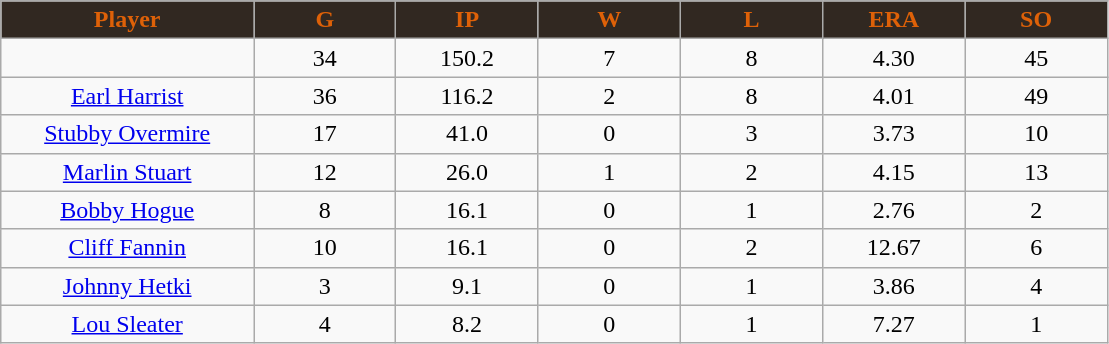<table class="wikitable sortable">
<tr>
<th style="background:#312821;color:#de6108;" width="16%">Player</th>
<th style="background:#312821;color:#de6108;" width="9%">G</th>
<th style="background:#312821;color:#de6108;" width="9%">IP</th>
<th style="background:#312821;color:#de6108;" width="9%">W</th>
<th style="background:#312821;color:#de6108;" width="9%">L</th>
<th style="background:#312821;color:#de6108;" width="9%">ERA</th>
<th style="background:#312821;color:#de6108;" width="9%">SO</th>
</tr>
<tr align="center">
<td></td>
<td>34</td>
<td>150.2</td>
<td>7</td>
<td>8</td>
<td>4.30</td>
<td>45</td>
</tr>
<tr align="center">
<td><a href='#'>Earl Harrist</a></td>
<td>36</td>
<td>116.2</td>
<td>2</td>
<td>8</td>
<td>4.01</td>
<td>49</td>
</tr>
<tr align=center>
<td><a href='#'>Stubby Overmire</a></td>
<td>17</td>
<td>41.0</td>
<td>0</td>
<td>3</td>
<td>3.73</td>
<td>10</td>
</tr>
<tr align=center>
<td><a href='#'>Marlin Stuart</a></td>
<td>12</td>
<td>26.0</td>
<td>1</td>
<td>2</td>
<td>4.15</td>
<td>13</td>
</tr>
<tr align=center>
<td><a href='#'>Bobby Hogue</a></td>
<td>8</td>
<td>16.1</td>
<td>0</td>
<td>1</td>
<td>2.76</td>
<td>2</td>
</tr>
<tr align=center>
<td><a href='#'>Cliff Fannin</a></td>
<td>10</td>
<td>16.1</td>
<td>0</td>
<td>2</td>
<td>12.67</td>
<td>6</td>
</tr>
<tr align=center>
<td><a href='#'>Johnny Hetki</a></td>
<td>3</td>
<td>9.1</td>
<td>0</td>
<td>1</td>
<td>3.86</td>
<td>4</td>
</tr>
<tr align=center>
<td><a href='#'>Lou Sleater</a></td>
<td>4</td>
<td>8.2</td>
<td>0</td>
<td>1</td>
<td>7.27</td>
<td>1</td>
</tr>
</table>
